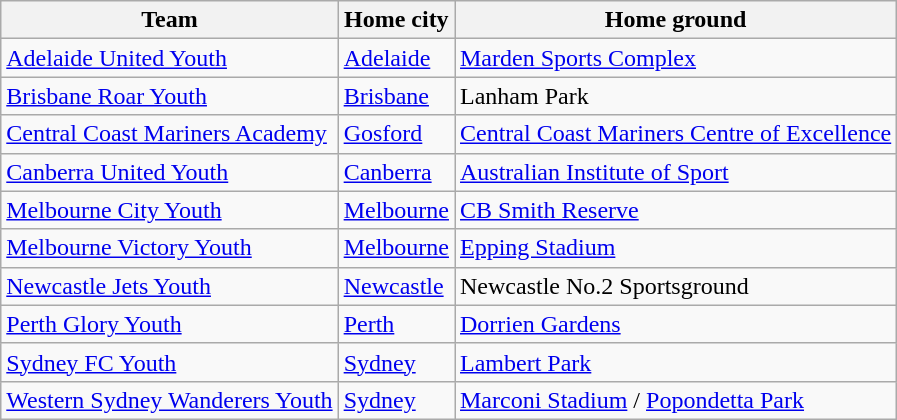<table class="wikitable sortable" style="text-align: left;">
<tr>
<th>Team</th>
<th>Home city</th>
<th>Home ground</th>
</tr>
<tr>
<td><a href='#'>Adelaide United Youth</a></td>
<td><a href='#'>Adelaide</a></td>
<td><a href='#'>Marden Sports Complex</a></td>
</tr>
<tr>
<td><a href='#'>Brisbane Roar Youth</a></td>
<td><a href='#'>Brisbane</a></td>
<td>Lanham Park</td>
</tr>
<tr>
<td><a href='#'>Central Coast Mariners Academy</a></td>
<td><a href='#'>Gosford</a></td>
<td><a href='#'>Central Coast Mariners Centre of Excellence</a></td>
</tr>
<tr>
<td><a href='#'>Canberra United Youth</a></td>
<td><a href='#'>Canberra</a></td>
<td><a href='#'>Australian Institute of Sport</a></td>
</tr>
<tr>
<td><a href='#'>Melbourne City Youth</a></td>
<td><a href='#'>Melbourne</a></td>
<td><a href='#'>CB Smith Reserve</a></td>
</tr>
<tr>
<td><a href='#'>Melbourne Victory Youth</a></td>
<td><a href='#'>Melbourne</a></td>
<td><a href='#'>Epping Stadium</a></td>
</tr>
<tr>
<td><a href='#'>Newcastle Jets Youth</a></td>
<td><a href='#'>Newcastle</a></td>
<td>Newcastle No.2 Sportsground</td>
</tr>
<tr>
<td><a href='#'>Perth Glory Youth</a></td>
<td><a href='#'>Perth</a></td>
<td><a href='#'>Dorrien Gardens</a></td>
</tr>
<tr>
<td><a href='#'>Sydney FC Youth</a></td>
<td><a href='#'>Sydney</a></td>
<td><a href='#'>Lambert Park</a></td>
</tr>
<tr>
<td><a href='#'>Western Sydney Wanderers Youth</a></td>
<td><a href='#'>Sydney</a></td>
<td><a href='#'>Marconi Stadium</a> / <a href='#'>Popondetta Park</a></td>
</tr>
</table>
